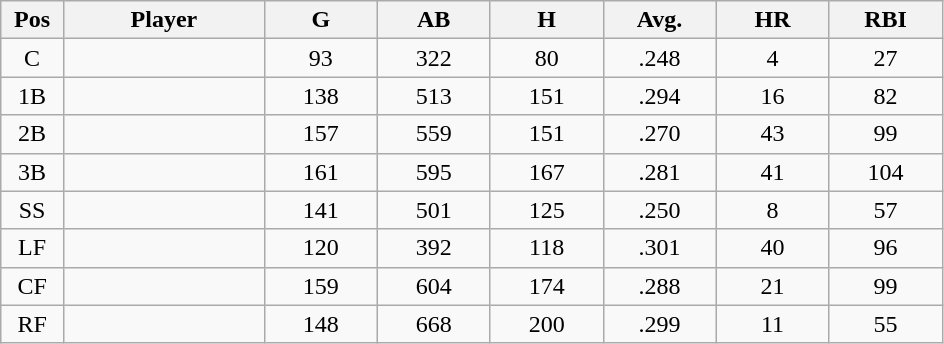<table class="wikitable sortable">
<tr>
<th bgcolor="#DDDDFF" width="5%">Pos</th>
<th bgcolor="#DDDDFF" width="16%">Player</th>
<th bgcolor="#DDDDFF" width="9%">G</th>
<th bgcolor="#DDDDFF" width="9%">AB</th>
<th bgcolor="#DDDDFF" width="9%">H</th>
<th bgcolor="#DDDDFF" width="9%">Avg.</th>
<th bgcolor="#DDDDFF" width="9%">HR</th>
<th bgcolor="#DDDDFF" width="9%">RBI</th>
</tr>
<tr align="center">
<td>C</td>
<td></td>
<td>93</td>
<td>322</td>
<td>80</td>
<td>.248</td>
<td>4</td>
<td>27</td>
</tr>
<tr align="center">
<td>1B</td>
<td></td>
<td>138</td>
<td>513</td>
<td>151</td>
<td>.294</td>
<td>16</td>
<td>82</td>
</tr>
<tr align="center">
<td>2B</td>
<td></td>
<td>157</td>
<td>559</td>
<td>151</td>
<td>.270</td>
<td>43</td>
<td>99</td>
</tr>
<tr align="center">
<td>3B</td>
<td></td>
<td>161</td>
<td>595</td>
<td>167</td>
<td>.281</td>
<td>41</td>
<td>104</td>
</tr>
<tr align="center">
<td>SS</td>
<td></td>
<td>141</td>
<td>501</td>
<td>125</td>
<td>.250</td>
<td>8</td>
<td>57</td>
</tr>
<tr align="center">
<td>LF</td>
<td></td>
<td>120</td>
<td>392</td>
<td>118</td>
<td>.301</td>
<td>40</td>
<td>96</td>
</tr>
<tr align="center">
<td>CF</td>
<td></td>
<td>159</td>
<td>604</td>
<td>174</td>
<td>.288</td>
<td>21</td>
<td>99</td>
</tr>
<tr align="center">
<td>RF</td>
<td></td>
<td>148</td>
<td>668</td>
<td>200</td>
<td>.299</td>
<td>11</td>
<td>55</td>
</tr>
</table>
